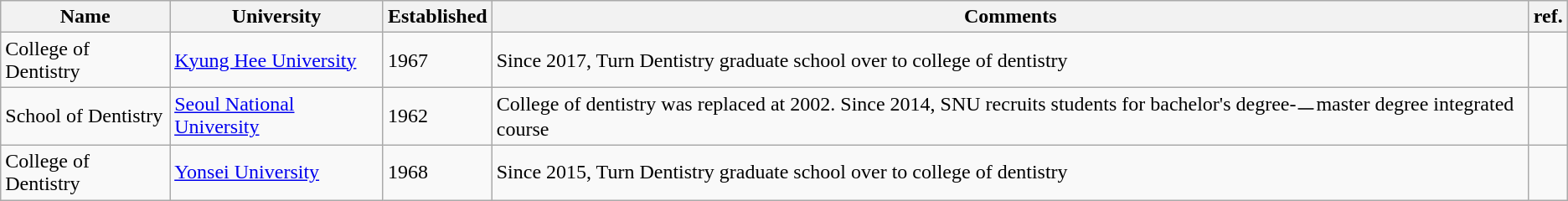<table class="wikitable sortable">
<tr>
<th>Name</th>
<th>University</th>
<th>Established</th>
<th>Comments</th>
<th>ref.</th>
</tr>
<tr>
<td>College of Dentistry</td>
<td><a href='#'>Kyung Hee University</a></td>
<td>1967</td>
<td>Since 2017, Turn Dentistry graduate school over to college of dentistry</td>
<td></td>
</tr>
<tr>
<td>School of Dentistry</td>
<td><a href='#'>Seoul National University</a></td>
<td>1962</td>
<td>College of dentistry was replaced at 2002. Since 2014, SNU recruits students for bachelor's degree-ㅡmaster degree integrated course</td>
<td></td>
</tr>
<tr>
<td>College of Dentistry</td>
<td><a href='#'>Yonsei University</a></td>
<td>1968</td>
<td>Since 2015, Turn Dentistry graduate school over to college of dentistry</td>
<td></td>
</tr>
</table>
